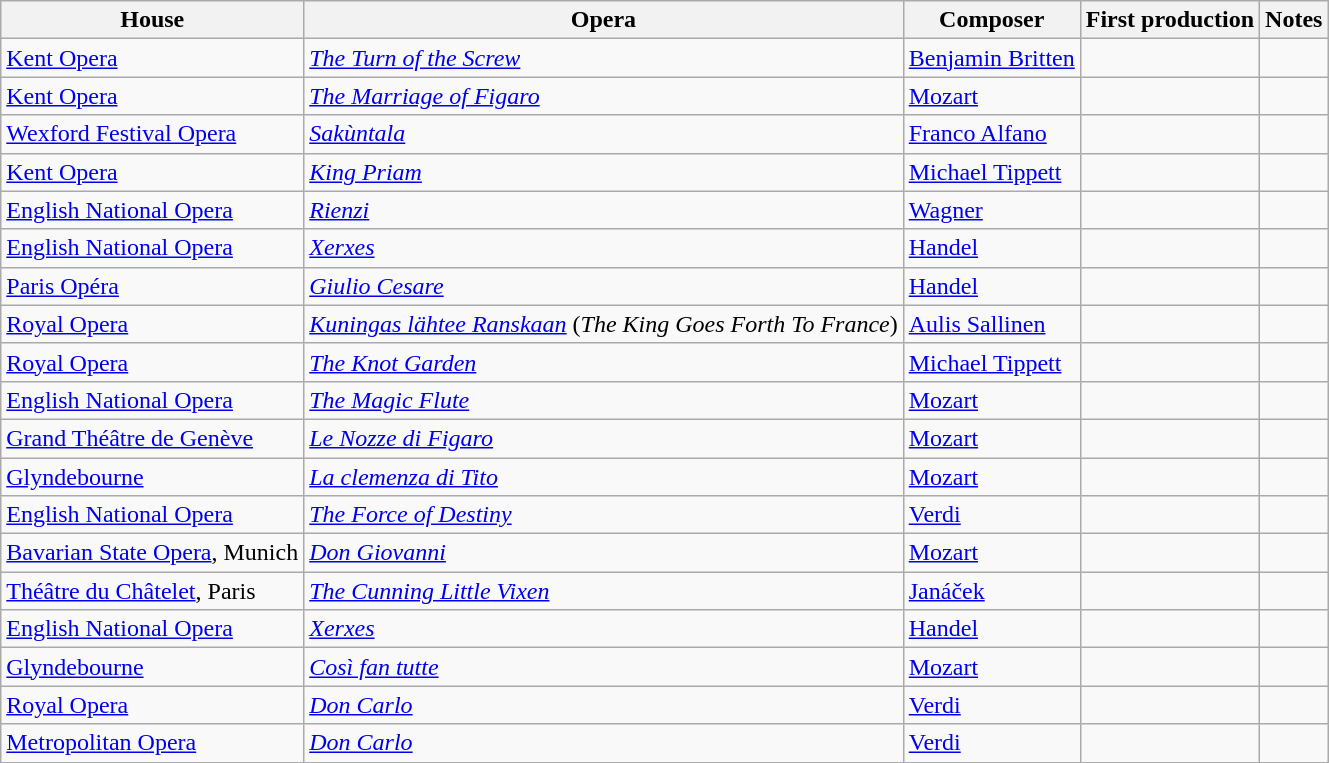<table class="wikitable sortable" border="1">
<tr>
<th>House</th>
<th>Opera</th>
<th>Composer</th>
<th>First production</th>
<th>Notes</th>
</tr>
<tr>
<td><a href='#'>Kent Opera</a></td>
<td><em><a href='#'>The Turn of the Screw</a></em></td>
<td><a href='#'>Benjamin Britten</a></td>
<td></td>
<td></td>
</tr>
<tr>
<td><a href='#'>Kent Opera</a></td>
<td><em><a href='#'>The Marriage of Figaro</a></em></td>
<td><a href='#'>Mozart</a></td>
<td></td>
<td></td>
</tr>
<tr>
<td><a href='#'>Wexford Festival Opera</a></td>
<td><em><a href='#'>Sakùntala</a></em></td>
<td><a href='#'>Franco Alfano</a></td>
<td></td>
<td></td>
</tr>
<tr>
<td><a href='#'>Kent Opera</a></td>
<td><em><a href='#'>King Priam</a></em></td>
<td><a href='#'>Michael Tippett</a></td>
<td></td>
<td></td>
</tr>
<tr>
<td><a href='#'>English National Opera</a></td>
<td><em><a href='#'>Rienzi</a></em></td>
<td><a href='#'>Wagner</a></td>
<td></td>
<td></td>
</tr>
<tr>
<td><a href='#'>English National Opera</a></td>
<td><em><a href='#'>Xerxes</a></em></td>
<td><a href='#'>Handel</a></td>
<td></td>
<td></td>
</tr>
<tr>
<td><a href='#'>Paris Opéra</a></td>
<td><em><a href='#'>Giulio Cesare</a></em></td>
<td><a href='#'>Handel</a></td>
<td></td>
<td></td>
</tr>
<tr>
<td><a href='#'>Royal Opera</a></td>
<td><em><a href='#'>Kuningas lähtee Ranskaan</a></em> (<em>The King Goes Forth To France</em>)</td>
<td><a href='#'>Aulis Sallinen</a></td>
<td></td>
<td></td>
</tr>
<tr>
<td><a href='#'>Royal Opera</a></td>
<td><em><a href='#'>The Knot Garden</a></em></td>
<td><a href='#'>Michael Tippett</a></td>
<td></td>
<td></td>
</tr>
<tr>
<td><a href='#'>English National Opera</a></td>
<td><em><a href='#'>The Magic Flute</a></em></td>
<td><a href='#'>Mozart</a></td>
<td></td>
<td></td>
</tr>
<tr>
<td><a href='#'>Grand Théâtre de Genève</a></td>
<td><em><a href='#'>Le Nozze di Figaro</a></em></td>
<td><a href='#'>Mozart</a></td>
<td></td>
<td></td>
</tr>
<tr>
<td><a href='#'>Glyndebourne</a></td>
<td><em><a href='#'>La clemenza di Tito</a></em></td>
<td><a href='#'>Mozart</a></td>
<td></td>
<td></td>
</tr>
<tr>
<td><a href='#'>English National Opera</a></td>
<td><em><a href='#'>The Force of Destiny</a></em></td>
<td><a href='#'>Verdi</a></td>
<td></td>
<td></td>
</tr>
<tr>
<td><a href='#'>Bavarian State Opera</a>, Munich</td>
<td><em><a href='#'>Don Giovanni</a></em></td>
<td><a href='#'>Mozart</a></td>
<td></td>
<td></td>
</tr>
<tr>
<td><a href='#'>Théâtre du Châtelet</a>, Paris</td>
<td><em><a href='#'>The Cunning Little Vixen</a></em></td>
<td><a href='#'>Janáček</a></td>
<td></td>
<td></td>
</tr>
<tr>
<td><a href='#'>English National Opera</a></td>
<td><em><a href='#'>Xerxes</a></em></td>
<td><a href='#'>Handel</a></td>
<td></td>
<td></td>
</tr>
<tr>
<td><a href='#'>Glyndebourne</a></td>
<td><em><a href='#'>Così fan tutte</a></em></td>
<td><a href='#'>Mozart</a></td>
<td></td>
<td></td>
</tr>
<tr>
<td><a href='#'>Royal Opera</a></td>
<td><em><a href='#'>Don Carlo</a></em></td>
<td><a href='#'>Verdi</a></td>
<td></td>
<td></td>
</tr>
<tr>
<td><a href='#'>Metropolitan Opera</a></td>
<td><em><a href='#'>Don Carlo</a></em></td>
<td><a href='#'>Verdi</a></td>
<td></td>
<td></td>
</tr>
</table>
